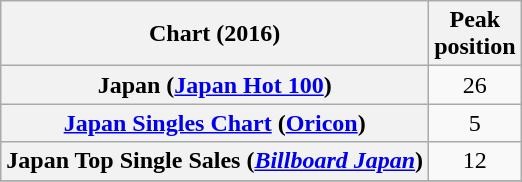<table class="wikitable plainrowheaders sortable" style="text-align:center;">
<tr>
<th scope="col">Chart (2016)</th>
<th scope="col">Peak<br>position</th>
</tr>
<tr>
<th scope="row">Japan (<a href='#'>Japan Hot 100</a>)</th>
<td>26</td>
</tr>
<tr>
<th scope="row"><a href='#'>Japan Singles Chart</a> (<a href='#'>Oricon</a>)</th>
<td>5</td>
</tr>
<tr>
<th scope="row">Japan Top Single Sales (<em><a href='#'>Billboard Japan</a></em>)</th>
<td>12</td>
</tr>
<tr>
</tr>
</table>
